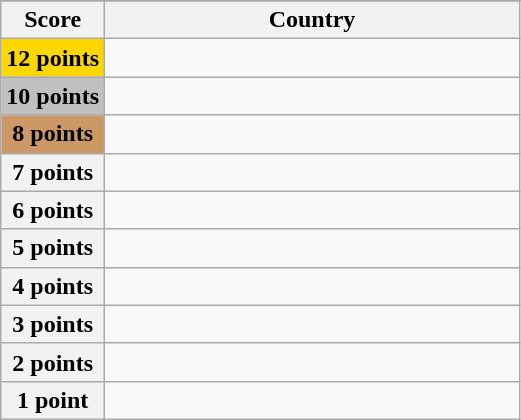<table class="wikitable">
<tr>
</tr>
<tr>
<th scope="col" width="20%">Score</th>
<th scope="col">Country</th>
</tr>
<tr>
<th scope="row" style="background:gold">12 points</th>
<td></td>
</tr>
<tr>
<th scope="row" style="background:silver">10 points</th>
<td></td>
</tr>
<tr>
<th scope="row" style="background:#CC9966">8 points</th>
<td></td>
</tr>
<tr>
<th scope="row">7 points</th>
<td></td>
</tr>
<tr>
<th scope="row">6 points</th>
<td></td>
</tr>
<tr>
<th scope="row">5 points</th>
<td></td>
</tr>
<tr>
<th scope="row">4 points</th>
<td></td>
</tr>
<tr>
<th scope="row">3 points</th>
<td></td>
</tr>
<tr>
<th scope="row">2 points</th>
<td></td>
</tr>
<tr>
<th scope="row">1 point</th>
<td></td>
</tr>
</table>
